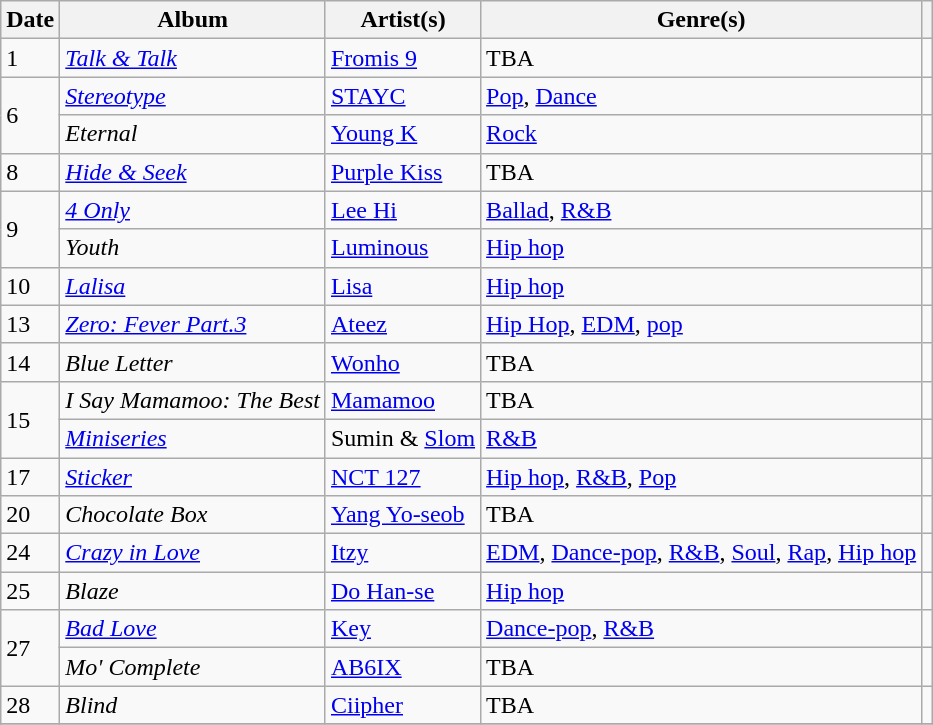<table class="wikitable">
<tr>
<th>Date</th>
<th>Album</th>
<th>Artist(s)</th>
<th>Genre(s)</th>
<th></th>
</tr>
<tr>
<td>1</td>
<td><em><a href='#'>Talk & Talk</a></em></td>
<td><a href='#'>Fromis 9</a></td>
<td>TBA</td>
<td></td>
</tr>
<tr>
<td rowspan="2">6</td>
<td><em><a href='#'>Stereotype</a></em></td>
<td><a href='#'>STAYC</a></td>
<td><a href='#'>Pop</a>, <a href='#'>Dance</a></td>
<td></td>
</tr>
<tr>
<td><em>Eternal</em></td>
<td><a href='#'>Young K</a></td>
<td><a href='#'>Rock</a></td>
<td></td>
</tr>
<tr>
<td>8</td>
<td><em><a href='#'>Hide & Seek</a></em></td>
<td><a href='#'>Purple Kiss</a></td>
<td>TBA</td>
<td></td>
</tr>
<tr>
<td rowspan="2">9</td>
<td><em><a href='#'>4 Only</a></em></td>
<td><a href='#'>Lee Hi</a></td>
<td><a href='#'>Ballad</a>, <a href='#'>R&B</a></td>
<td></td>
</tr>
<tr>
<td><em>Youth</em></td>
<td><a href='#'>Luminous</a></td>
<td><a href='#'>Hip hop</a></td>
<td></td>
</tr>
<tr>
<td>10</td>
<td><em><a href='#'>Lalisa</a></em></td>
<td><a href='#'>Lisa</a></td>
<td><a href='#'>Hip hop</a></td>
<td></td>
</tr>
<tr>
<td>13</td>
<td><em><a href='#'>Zero: Fever Part.3</a></em></td>
<td><a href='#'>Ateez</a></td>
<td><a href='#'>Hip Hop</a>, <a href='#'>EDM</a>, <a href='#'>pop</a></td>
<td></td>
</tr>
<tr>
<td>14</td>
<td><em>Blue Letter</em></td>
<td><a href='#'>Wonho</a></td>
<td>TBA</td>
<td></td>
</tr>
<tr>
<td rowspan="2">15</td>
<td><em>I Say Mamamoo: The Best</em></td>
<td><a href='#'>Mamamoo</a></td>
<td>TBA</td>
<td></td>
</tr>
<tr>
<td><em><a href='#'>Miniseries</a></em></td>
<td>Sumin & <a href='#'>Slom</a></td>
<td><a href='#'>R&B</a></td>
<td></td>
</tr>
<tr>
<td>17</td>
<td><em><a href='#'>Sticker</a></em></td>
<td><a href='#'>NCT 127</a></td>
<td><a href='#'>Hip hop</a>, <a href='#'>R&B</a>, <a href='#'>Pop</a></td>
<td></td>
</tr>
<tr>
<td>20</td>
<td><em>Chocolate Box</em></td>
<td><a href='#'>Yang Yo-seob</a></td>
<td>TBA</td>
<td></td>
</tr>
<tr>
<td>24</td>
<td><em><a href='#'>Crazy in Love</a></em></td>
<td><a href='#'>Itzy</a></td>
<td><a href='#'>EDM</a>, <a href='#'>Dance-pop</a>, <a href='#'>R&B</a>, <a href='#'>Soul</a>, <a href='#'>Rap</a>, <a href='#'>Hip hop</a></td>
<td></td>
</tr>
<tr>
<td>25</td>
<td><em>Blaze</em></td>
<td><a href='#'>Do Han-se</a></td>
<td><a href='#'>Hip hop</a></td>
<td></td>
</tr>
<tr>
<td rowspan="2">27</td>
<td><em><a href='#'>Bad Love</a></em></td>
<td><a href='#'>Key</a></td>
<td><a href='#'>Dance-pop</a>, <a href='#'>R&B</a></td>
<td></td>
</tr>
<tr>
<td><em>Mo' Complete</em></td>
<td><a href='#'>AB6IX</a></td>
<td>TBA</td>
<td></td>
</tr>
<tr>
<td>28</td>
<td><em>Blind</em></td>
<td><a href='#'>Ciipher</a></td>
<td>TBA</td>
<td></td>
</tr>
<tr>
</tr>
</table>
